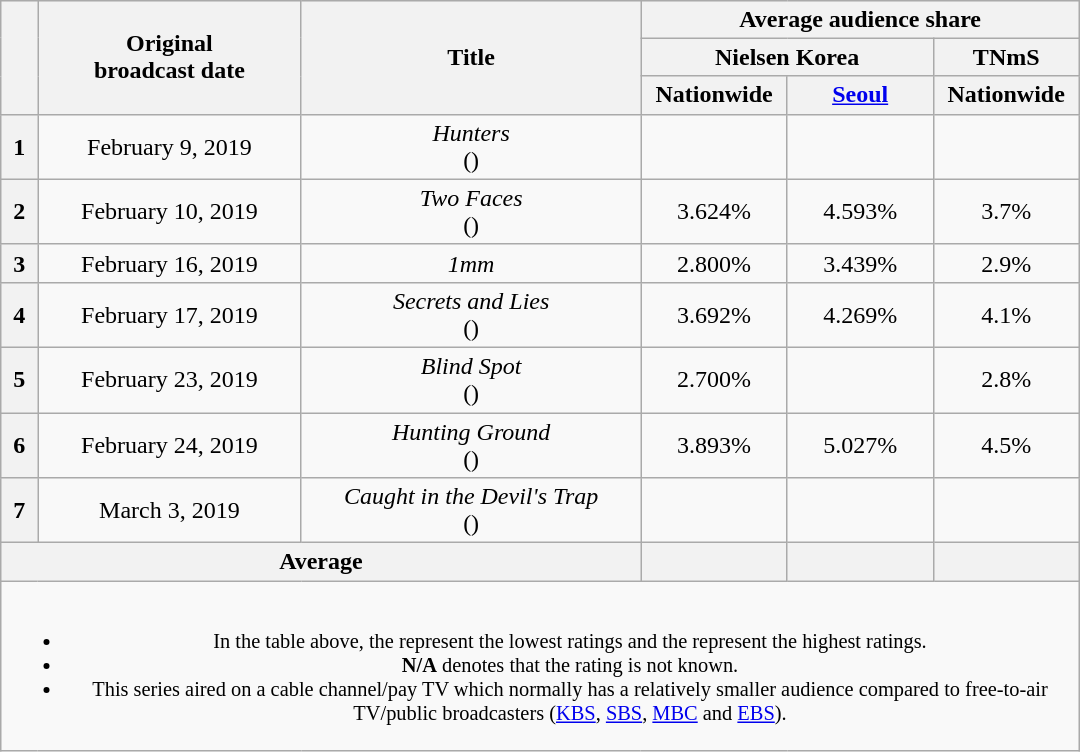<table class="wikitable" style="text-align:center;max-width:720px; margin-left: auto; margin-right: auto; border: none;">
<tr>
</tr>
<tr>
<th rowspan="3"></th>
<th rowspan="3">Original<br>broadcast date</th>
<th rowspan="3">Title</th>
<th colspan="3">Average audience share</th>
</tr>
<tr>
<th colspan="2">Nielsen Korea</th>
<th>TNmS</th>
</tr>
<tr>
<th width="90">Nationwide</th>
<th width="90"><a href='#'>Seoul</a></th>
<th width="90">Nationwide</th>
</tr>
<tr>
<th>1</th>
<td>February 9, 2019</td>
<td><em>Hunters</em><br>()</td>
<td></td>
<td></td>
<td></td>
</tr>
<tr>
<th>2</th>
<td>February 10, 2019</td>
<td><em>Two Faces</em><br>()</td>
<td>3.624%</td>
<td>4.593%</td>
<td>3.7%</td>
</tr>
<tr>
<th>3</th>
<td>February 16, 2019</td>
<td><em>1mm</em></td>
<td>2.800%</td>
<td>3.439%</td>
<td>2.9%</td>
</tr>
<tr>
<th>4</th>
<td>February 17, 2019</td>
<td><em>Secrets and Lies</em><br>()</td>
<td>3.692%</td>
<td>4.269%</td>
<td>4.1%</td>
</tr>
<tr>
<th>5</th>
<td>February 23, 2019</td>
<td><em>Blind Spot</em><br>()</td>
<td>2.700%</td>
<td></td>
<td>2.8%</td>
</tr>
<tr>
<th>6</th>
<td>February 24, 2019</td>
<td><em>Hunting Ground</em><br>()</td>
<td>3.893%</td>
<td>5.027%</td>
<td>4.5%</td>
</tr>
<tr>
<th>7</th>
<td>March 3, 2019</td>
<td><em>Caught in the Devil's Trap</em><br>()</td>
<td></td>
<td></td>
<td></td>
</tr>
<tr>
<th colspan="3">Average</th>
<th></th>
<th></th>
<th></th>
</tr>
<tr>
<td colspan="6" style="font-size:85%"><br><ul><li>In the table above, the <strong></strong> represent the lowest ratings and the <strong></strong> represent the highest ratings.</li><li><strong>N/A</strong> denotes that the rating is not known.</li><li>This series aired on a cable channel/pay TV which normally has a relatively smaller audience compared to free-to-air TV/public broadcasters (<a href='#'>KBS</a>, <a href='#'>SBS</a>, <a href='#'>MBC</a> and <a href='#'>EBS</a>).</li></ul></td>
</tr>
</table>
